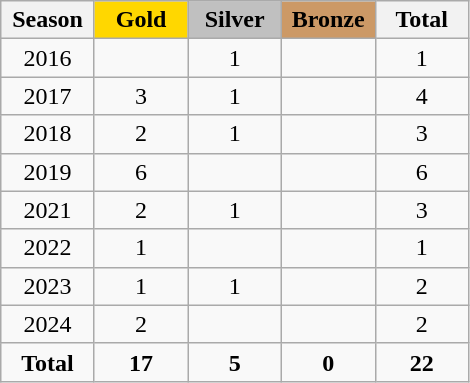<table class="wikitable" style="text-align:center">
<tr>
<th width = "55">Season</th>
<th width = "55" style = "background: Gold;">Gold</th>
<th width = "55" style = "background: Silver;">Silver</th>
<th width = "55" style = "background: #c96;">Bronze</th>
<th width = "55">Total</th>
</tr>
<tr>
<td>2016</td>
<td></td>
<td>1</td>
<td></td>
<td>1</td>
</tr>
<tr>
<td>2017</td>
<td>3</td>
<td>1</td>
<td></td>
<td>4</td>
</tr>
<tr>
<td>2018</td>
<td>2</td>
<td>1</td>
<td></td>
<td>3</td>
</tr>
<tr>
<td>2019</td>
<td>6</td>
<td></td>
<td></td>
<td>6</td>
</tr>
<tr>
<td>2021</td>
<td>2</td>
<td>1</td>
<td></td>
<td>3</td>
</tr>
<tr>
<td>2022</td>
<td>1</td>
<td></td>
<td></td>
<td>1</td>
</tr>
<tr>
<td>2023</td>
<td>1</td>
<td>1</td>
<td></td>
<td>2</td>
</tr>
<tr>
<td>2024</td>
<td>2</td>
<td></td>
<td></td>
<td>2</td>
</tr>
<tr>
<td><strong>Total</strong></td>
<td><strong>17</strong></td>
<td><strong>5</strong></td>
<td><strong>0</strong></td>
<td><strong>22</strong></td>
</tr>
</table>
